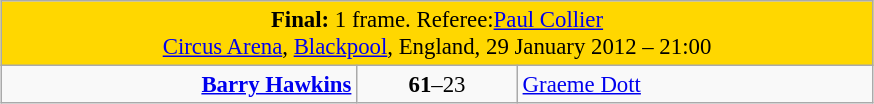<table class="wikitable" style="font-size: 95%; margin: 1em auto 1em auto;">
<tr>
<td colspan="3" align="center" bgcolor="#ffd700"><strong>Final:</strong> 1 frame. Referee:<a href='#'>Paul Collier</a><br><a href='#'>Circus Arena</a>, <a href='#'>Blackpool</a>, England, 29 January 2012 – 21:00</td>
</tr>
<tr>
<td width="230" align="right"><strong><a href='#'>Barry Hawkins</a></strong><br></td>
<td width="100" align="center"><strong>61</strong>–23</td>
<td width="230"><a href='#'>Graeme Dott</a><br></td>
</tr>
</table>
